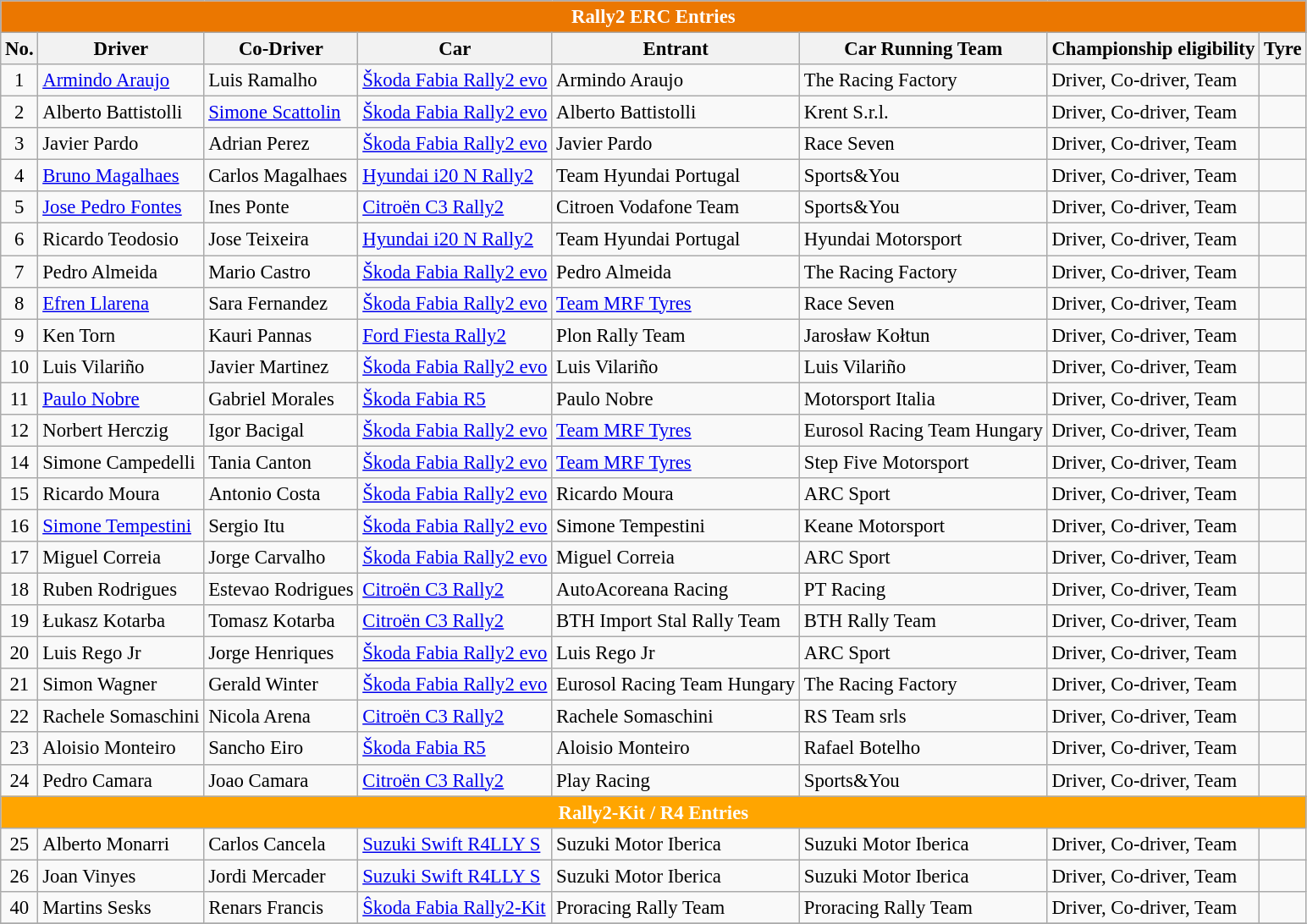<table class="wikitable" style="font-size: 95%;">
<tr>
<th colspan="8" style="color:white; background-color:#eb7700;">Rally2 ERC Entries</th>
</tr>
<tr>
<th>No.</th>
<th>Driver</th>
<th>Co-Driver</th>
<th>Car</th>
<th>Entrant</th>
<th>Car Running Team</th>
<th>Championship eligibility</th>
<th>Tyre</th>
</tr>
<tr>
<td align="center">1</td>
<td> <a href='#'>Armindo Araujo</a></td>
<td> Luis Ramalho</td>
<td><a href='#'>Škoda Fabia Rally2 evo</a></td>
<td> Armindo Araujo</td>
<td> The Racing Factory</td>
<td>Driver, Co-driver, Team</td>
<td align="center"></td>
</tr>
<tr>
<td align="center">2</td>
<td> Alberto Battistolli</td>
<td> <a href='#'>Simone Scattolin</a></td>
<td><a href='#'>Škoda Fabia Rally2 evo</a></td>
<td> Alberto Battistolli</td>
<td> Krent S.r.l.</td>
<td>Driver, Co-driver, Team</td>
<td align="center"></td>
</tr>
<tr>
<td align="center">3</td>
<td> Javier Pardo</td>
<td> Adrian Perez</td>
<td><a href='#'>Škoda Fabia Rally2 evo</a></td>
<td> Javier Pardo</td>
<td> Race Seven</td>
<td>Driver, Co-driver, Team</td>
<td align="center"></td>
</tr>
<tr>
<td align="center">4</td>
<td> <a href='#'>Bruno Magalhaes</a></td>
<td> Carlos Magalhaes</td>
<td><a href='#'>Hyundai i20 N Rally2</a></td>
<td> Team Hyundai Portugal</td>
<td> Sports&You</td>
<td>Driver, Co-driver, Team</td>
<td align="center"></td>
</tr>
<tr>
<td align="center">5</td>
<td> <a href='#'>Jose Pedro Fontes</a></td>
<td> Ines Ponte</td>
<td><a href='#'>Citroën C3 Rally2</a></td>
<td> Citroen Vodafone Team</td>
<td> Sports&You</td>
<td>Driver, Co-driver, Team</td>
<td align="center"></td>
</tr>
<tr>
<td align="center">6</td>
<td> Ricardo Teodosio</td>
<td> Jose Teixeira</td>
<td><a href='#'>Hyundai i20 N Rally2</a></td>
<td> Team Hyundai Portugal</td>
<td> Hyundai Motorsport</td>
<td>Driver, Co-driver, Team</td>
<td align="center"></td>
</tr>
<tr>
<td align="center">7</td>
<td> Pedro Almeida</td>
<td> Mario Castro</td>
<td><a href='#'>Škoda Fabia Rally2 evo</a></td>
<td> Pedro Almeida</td>
<td> The Racing Factory</td>
<td>Driver, Co-driver, Team</td>
<td align="center"></td>
</tr>
<tr>
<td align="center">8</td>
<td> <a href='#'>Efren Llarena</a></td>
<td> Sara Fernandez</td>
<td><a href='#'>Škoda Fabia Rally2 evo</a></td>
<td> <a href='#'>Team MRF Tyres</a></td>
<td> Race Seven</td>
<td>Driver, Co-driver, Team</td>
<td align="center"></td>
</tr>
<tr>
<td align="center">9</td>
<td> Ken Torn</td>
<td> Kauri Pannas</td>
<td><a href='#'>Ford Fiesta Rally2</a></td>
<td> Plon Rally Team</td>
<td> Jarosław Kołtun</td>
<td>Driver, Co-driver, Team</td>
<td align="center"></td>
</tr>
<tr>
<td align="center">10</td>
<td> Luis Vilariño</td>
<td> Javier Martinez</td>
<td><a href='#'>Škoda Fabia Rally2 evo</a></td>
<td> Luis Vilariño</td>
<td> Luis Vilariño</td>
<td>Driver, Co-driver, Team</td>
<td align="center"></td>
</tr>
<tr>
<td align="center">11</td>
<td> <a href='#'>Paulo Nobre</a></td>
<td> Gabriel Morales</td>
<td><a href='#'>Škoda Fabia R5</a></td>
<td> Paulo Nobre</td>
<td> Motorsport Italia</td>
<td>Driver, Co-driver, Team</td>
<td align="center"></td>
</tr>
<tr>
<td align="center">12</td>
<td> Norbert Herczig</td>
<td> Igor Bacigal</td>
<td><a href='#'>Škoda Fabia Rally2 evo</a></td>
<td> <a href='#'>Team MRF Tyres</a></td>
<td> Eurosol Racing Team Hungary</td>
<td>Driver, Co-driver, Team</td>
<td align="center"></td>
</tr>
<tr>
<td align="center">14</td>
<td> Simone Campedelli</td>
<td> Tania Canton</td>
<td><a href='#'>Škoda Fabia Rally2 evo</a></td>
<td> <a href='#'>Team MRF Tyres</a></td>
<td> Step Five Motorsport</td>
<td>Driver, Co-driver, Team</td>
<td align="center"></td>
</tr>
<tr>
<td align="center">15</td>
<td> Ricardo Moura</td>
<td> Antonio Costa</td>
<td><a href='#'>Škoda Fabia Rally2 evo</a></td>
<td> Ricardo Moura</td>
<td> ARC Sport</td>
<td>Driver, Co-driver, Team</td>
<td align="center"></td>
</tr>
<tr>
<td align="center">16</td>
<td> <a href='#'>Simone Tempestini</a></td>
<td> Sergio Itu</td>
<td><a href='#'>Škoda Fabia Rally2 evo</a></td>
<td> Simone Tempestini</td>
<td> Keane Motorsport</td>
<td>Driver, Co-driver, Team</td>
<td align="center"></td>
</tr>
<tr>
<td align="center">17</td>
<td> Miguel Correia</td>
<td> Jorge Carvalho</td>
<td><a href='#'>Škoda Fabia Rally2 evo</a></td>
<td> Miguel Correia</td>
<td> ARC Sport</td>
<td>Driver, Co-driver, Team</td>
<td align="center"></td>
</tr>
<tr>
<td align="center">18</td>
<td> Ruben Rodrigues</td>
<td> Estevao Rodrigues</td>
<td><a href='#'>Citroën C3 Rally2</a></td>
<td> AutoAcoreana Racing</td>
<td> PT Racing</td>
<td>Driver, Co-driver, Team</td>
<td align="center"></td>
</tr>
<tr>
<td align="center">19</td>
<td> Łukasz Kotarba</td>
<td> Tomasz Kotarba</td>
<td><a href='#'>Citroën C3 Rally2</a></td>
<td> BTH Import Stal Rally Team</td>
<td> BTH Rally Team</td>
<td>Driver, Co-driver, Team</td>
<td align="center"></td>
</tr>
<tr>
<td align="center">20</td>
<td> Luis Rego Jr</td>
<td> Jorge Henriques</td>
<td><a href='#'>Škoda Fabia Rally2 evo</a></td>
<td> Luis Rego Jr</td>
<td> ARC Sport</td>
<td>Driver, Co-driver, Team</td>
<td align="center"></td>
</tr>
<tr>
<td align="center">21</td>
<td> Simon Wagner</td>
<td> Gerald Winter</td>
<td><a href='#'>Škoda Fabia Rally2 evo</a></td>
<td> Eurosol Racing Team Hungary</td>
<td> The Racing Factory</td>
<td>Driver, Co-driver, Team</td>
<td align="center"></td>
</tr>
<tr>
<td align="center">22</td>
<td> Rachele Somaschini</td>
<td> Nicola Arena</td>
<td><a href='#'>Citroën C3 Rally2</a></td>
<td> Rachele Somaschini</td>
<td> RS Team srls</td>
<td>Driver, Co-driver, Team</td>
<td align="center"></td>
</tr>
<tr>
<td align="center">23</td>
<td> Aloisio Monteiro</td>
<td> Sancho Eiro</td>
<td><a href='#'>Škoda Fabia R5</a></td>
<td> Aloisio Monteiro</td>
<td> Rafael Botelho</td>
<td>Driver, Co-driver, Team</td>
<td align="center"></td>
</tr>
<tr>
<td align="center">24</td>
<td> Pedro Camara</td>
<td> Joao Camara</td>
<td><a href='#'>Citroën C3 Rally2</a></td>
<td> Play Racing</td>
<td> Sports&You</td>
<td>Driver, Co-driver, Team</td>
<td align="center"></td>
</tr>
<tr>
<th colspan="8" style="color:white; background-color:orange;">Rally2-Kit / R4 Entries</th>
</tr>
<tr>
<td align="center">25</td>
<td> Alberto Monarri</td>
<td> Carlos Cancela</td>
<td><a href='#'>Suzuki Swift R4LLY S</a></td>
<td> Suzuki Motor Iberica</td>
<td> Suzuki Motor Iberica</td>
<td>Driver, Co-driver, Team</td>
<td align="center"></td>
</tr>
<tr>
<td align="center">26</td>
<td> Joan Vinyes</td>
<td> Jordi Mercader</td>
<td><a href='#'>Suzuki Swift R4LLY S</a></td>
<td> Suzuki Motor Iberica</td>
<td> Suzuki Motor Iberica</td>
<td>Driver, Co-driver, Team</td>
<td align="center"></td>
</tr>
<tr>
<td align="center">40</td>
<td> Martins Sesks</td>
<td> Renars Francis</td>
<td><a href='#'>Ŝkoda Fabia Rally2-Kit</a></td>
<td> Proracing Rally Team</td>
<td> Proracing Rally Team</td>
<td>Driver, Co-driver, Team</td>
<td align="center"></td>
</tr>
<tr>
</tr>
</table>
